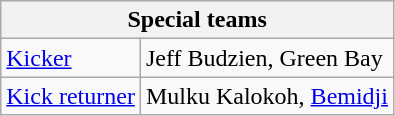<table class="wikitable">
<tr>
<th colspan="6">Special teams</th>
</tr>
<tr>
<td><a href='#'>Kicker</a></td>
<td>Jeff Budzien, Green Bay</td>
</tr>
<tr>
<td><a href='#'>Kick returner</a></td>
<td>Mulku Kalokoh, <a href='#'>Bemidji</a></td>
</tr>
</table>
